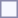<table style="border:1px solid #8888aa; background-color:#f7f8ff; padding:5px; font-size:95%; margin: 0px 12px 12px 0px;">
</table>
